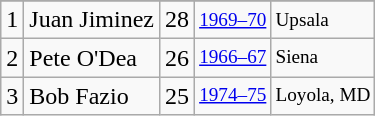<table class="wikitable">
<tr>
</tr>
<tr>
<td>1</td>
<td>Juan Jiminez</td>
<td>28</td>
<td style="font-size:80%;"><a href='#'>1969–70</a></td>
<td style="font-size:80%;">Upsala</td>
</tr>
<tr>
<td>2</td>
<td>Pete O'Dea</td>
<td>26</td>
<td style="font-size:80%;"><a href='#'>1966–67</a></td>
<td style="font-size:80%;">Siena</td>
</tr>
<tr>
<td>3</td>
<td>Bob Fazio</td>
<td>25</td>
<td style="font-size:80%;"><a href='#'>1974–75</a></td>
<td style="font-size:80%;">Loyola, MD</td>
</tr>
</table>
